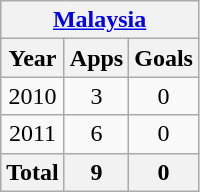<table class="wikitable" style="text-align:center">
<tr>
<th colspan=3><a href='#'>Malaysia</a></th>
</tr>
<tr>
<th>Year</th>
<th>Apps</th>
<th>Goals</th>
</tr>
<tr>
<td>2010</td>
<td>3</td>
<td>0</td>
</tr>
<tr>
<td>2011</td>
<td>6</td>
<td>0</td>
</tr>
<tr>
<th>Total</th>
<th>9</th>
<th>0</th>
</tr>
</table>
